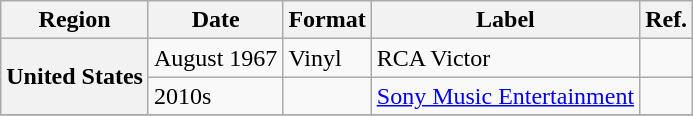<table class="wikitable plainrowheaders">
<tr>
<th scope="col">Region</th>
<th scope="col">Date</th>
<th scope="col">Format</th>
<th scope="col">Label</th>
<th scope="col">Ref.</th>
</tr>
<tr>
<th scope="row" rowspan="2">United States</th>
<td>August 1967</td>
<td>Vinyl</td>
<td>RCA Victor</td>
<td></td>
</tr>
<tr>
<td>2010s</td>
<td></td>
<td><a href='#'>Sony Music Entertainment</a></td>
<td></td>
</tr>
<tr>
</tr>
</table>
